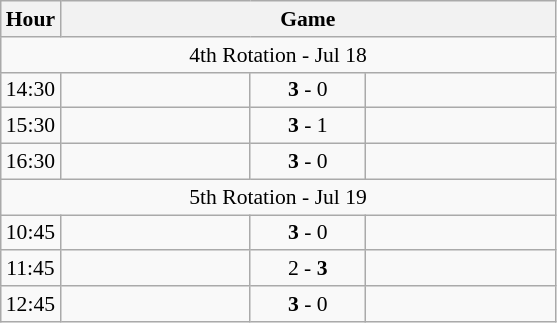<table class="wikitable" style="text-align:center;font-size:90%">
<tr>
<th>Hour</th>
<th colspan=3>Game</th>
</tr>
<tr>
<td colspan=4>4th Rotation - Jul 18</td>
</tr>
<tr>
<td>14:30</td>
<td align="left" width="120px"><strong></strong></td>
<td width="70px"><strong>3</strong> - 0</td>
<td align="right" width="120px"></td>
</tr>
<tr>
<td>15:30</td>
<td align="left" width="120px"><strong></strong></td>
<td width="70px"><strong>3</strong> - 1</td>
<td align="right" width="120px"></td>
</tr>
<tr>
<td>16:30</td>
<td align="left" width="120px"><strong></strong></td>
<td width="70px"><strong>3</strong> - 0</td>
<td align="right" width="120px"></td>
</tr>
<tr>
<td colspan=4>5th Rotation - Jul 19</td>
</tr>
<tr>
<td>10:45</td>
<td align="left" width="120px"><strong></strong></td>
<td width="70px"><strong>3</strong> - 0</td>
<td align="right" width="120px"></td>
</tr>
<tr>
<td>11:45</td>
<td align="left" width="120px"></td>
<td width="70px">2 - <strong>3</strong></td>
<td align="right" width="120px"><strong></strong></td>
</tr>
<tr>
<td>12:45</td>
<td align="left" width="120px"><strong></strong></td>
<td width="70px"><strong>3</strong> - 0</td>
<td align="right" width="120px"></td>
</tr>
</table>
